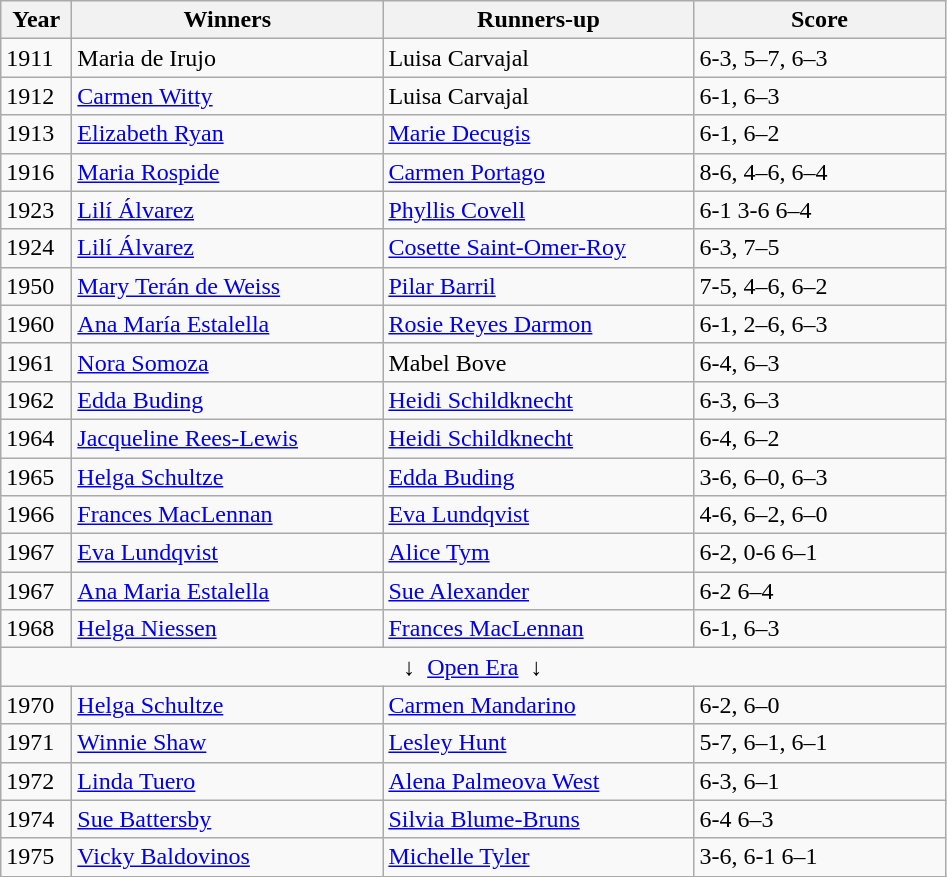<table class="wikitable">
<tr>
<th style="width:40px">Year</th>
<th style="width:200px">Winners</th>
<th style="width:200px">Runners-up</th>
<th style="width:160px">Score</th>
</tr>
<tr>
<td>1911</td>
<td> Maria de Irujo</td>
<td> Luisa Carvajal</td>
<td>6-3, 5–7, 6–3</td>
</tr>
<tr>
<td>1912</td>
<td> <a href='#'>Carmen Witty</a></td>
<td> Luisa Carvajal</td>
<td>6-1, 6–3</td>
</tr>
<tr>
<td>1913</td>
<td> <a href='#'>Elizabeth Ryan</a></td>
<td> <a href='#'>Marie Decugis</a></td>
<td>6-1, 6–2</td>
</tr>
<tr>
<td>1916</td>
<td> <a href='#'>Maria Rospide</a></td>
<td> <a href='#'>Carmen Portago</a></td>
<td>8-6, 4–6, 6–4</td>
</tr>
<tr>
<td>1923</td>
<td> <a href='#'>Lilí Álvarez</a></td>
<td> <a href='#'>Phyllis Covell</a></td>
<td>6-1 3-6 6–4</td>
</tr>
<tr>
<td>1924</td>
<td> <a href='#'>Lilí Álvarez</a></td>
<td> <a href='#'>Cosette Saint-Omer-Roy</a></td>
<td>6-3, 7–5</td>
</tr>
<tr>
<td>1950</td>
<td> <a href='#'>Mary Terán de Weiss</a></td>
<td> <a href='#'>Pilar Barril</a></td>
<td>7-5, 4–6, 6–2</td>
</tr>
<tr>
<td>1960</td>
<td> <a href='#'>Ana María Estalella</a></td>
<td> <a href='#'>Rosie Reyes Darmon</a></td>
<td>6-1, 2–6, 6–3</td>
</tr>
<tr>
<td>1961</td>
<td> <a href='#'>Nora Somoza</a></td>
<td> Mabel Bove</td>
<td>6-4, 6–3</td>
</tr>
<tr>
<td>1962</td>
<td> <a href='#'>Edda Buding</a></td>
<td> <a href='#'>Heidi Schildknecht</a></td>
<td>6-3, 6–3</td>
</tr>
<tr>
<td>1964</td>
<td> <a href='#'>Jacqueline Rees-Lewis</a></td>
<td> <a href='#'>Heidi Schildknecht</a></td>
<td>6-4, 6–2</td>
</tr>
<tr>
<td>1965</td>
<td> <a href='#'>Helga Schultze</a></td>
<td> <a href='#'>Edda Buding</a></td>
<td>3-6, 6–0, 6–3</td>
</tr>
<tr>
<td>1966</td>
<td> <a href='#'>Frances MacLennan</a></td>
<td> <a href='#'>Eva Lundqvist</a></td>
<td>4-6, 6–2, 6–0</td>
</tr>
<tr>
<td>1967</td>
<td> <a href='#'>Eva Lundqvist</a></td>
<td> <a href='#'>Alice Tym</a></td>
<td>6-2, 0-6 6–1</td>
</tr>
<tr>
<td>1967</td>
<td> <a href='#'>Ana Maria Estalella</a></td>
<td> <a href='#'>Sue Alexander</a></td>
<td>6-2 6–4</td>
</tr>
<tr>
<td>1968</td>
<td> <a href='#'>Helga Niessen</a></td>
<td> <a href='#'>Frances MacLennan</a></td>
<td>6-1, 6–3</td>
</tr>
<tr>
<td colspan=4 align=center>↓  <a href='#'>Open Era</a>  ↓</td>
</tr>
<tr>
<td>1970</td>
<td> <a href='#'>Helga Schultze</a></td>
<td> <a href='#'>Carmen Mandarino</a></td>
<td>6-2, 6–0</td>
</tr>
<tr>
<td>1971</td>
<td> <a href='#'>Winnie Shaw</a></td>
<td> <a href='#'>Lesley Hunt</a></td>
<td>5-7, 6–1, 6–1</td>
</tr>
<tr>
<td>1972</td>
<td> <a href='#'>Linda Tuero</a></td>
<td> <a href='#'>Alena Palmeova West</a></td>
<td>6-3, 6–1</td>
</tr>
<tr>
<td>1974</td>
<td> <a href='#'>Sue Battersby</a></td>
<td> <a href='#'>Silvia Blume-Bruns</a></td>
<td>6-4 6–3</td>
</tr>
<tr>
<td>1975</td>
<td> <a href='#'>Vicky Baldovinos</a></td>
<td> <a href='#'>Michelle Tyler </a></td>
<td>3-6, 6-1 6–1</td>
</tr>
<tr>
</tr>
</table>
